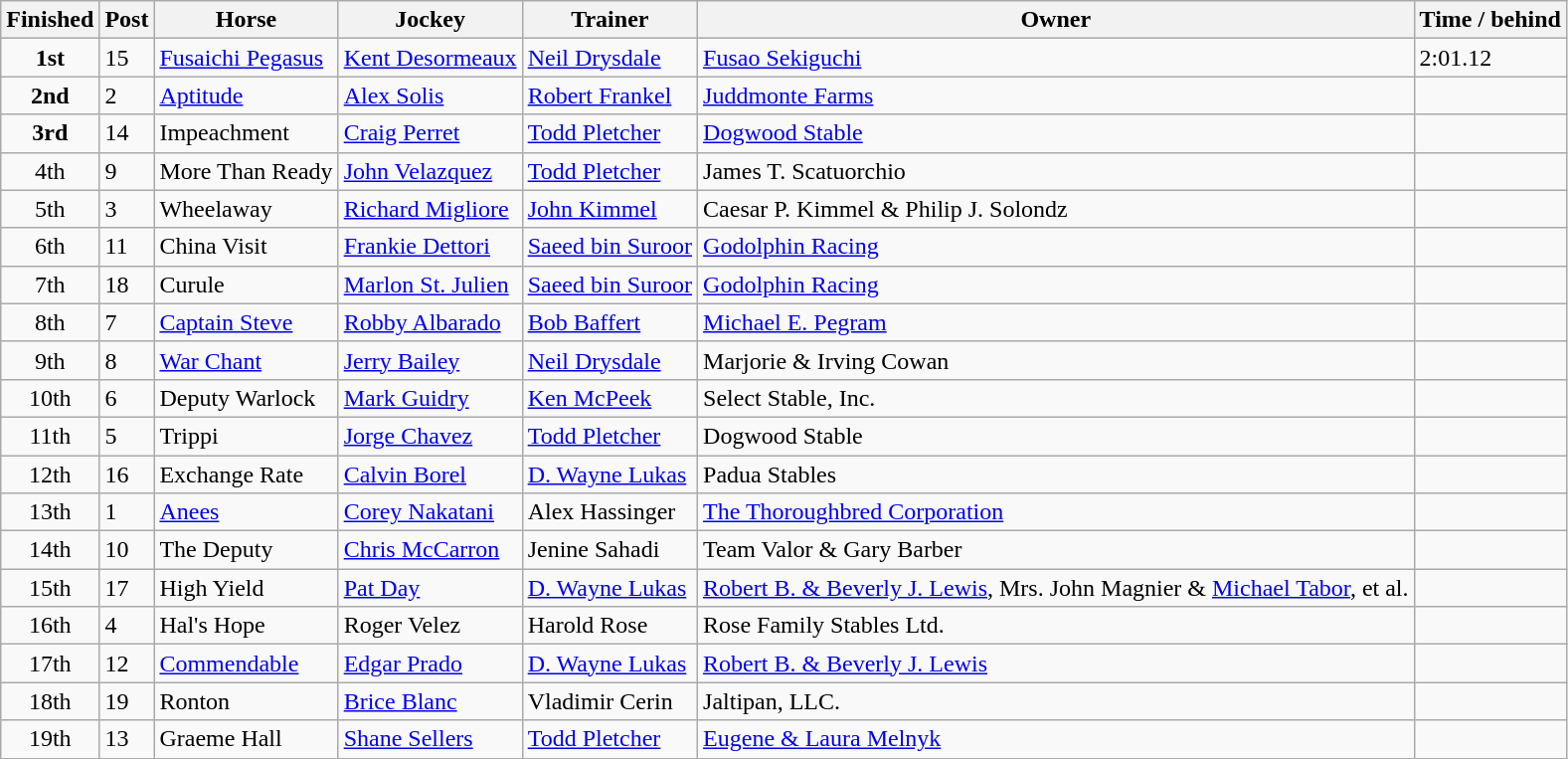<table class="wikitable" border="1">
<tr>
<th>Finished</th>
<th>Post</th>
<th>Horse</th>
<th>Jockey</th>
<th>Trainer</th>
<th>Owner</th>
<th>Time / behind</th>
</tr>
<tr>
<td align=center><strong>1st</strong></td>
<td>15</td>
<td><a href='#'>Fusaichi Pegasus</a></td>
<td><a href='#'>Kent Desormeaux</a></td>
<td><a href='#'>Neil Drysdale</a></td>
<td><a href='#'>Fusao Sekiguchi</a></td>
<td>2:01.12</td>
</tr>
<tr>
<td align=center><strong>2nd</strong></td>
<td>2</td>
<td><a href='#'>Aptitude</a></td>
<td><a href='#'>Alex Solis</a></td>
<td><a href='#'>Robert Frankel</a></td>
<td><a href='#'>Juddmonte Farms</a></td>
<td></td>
</tr>
<tr>
<td align=center><strong>3rd</strong></td>
<td>14</td>
<td>Impeachment</td>
<td><a href='#'>Craig Perret</a></td>
<td><a href='#'>Todd Pletcher</a></td>
<td><a href='#'>Dogwood Stable</a></td>
<td></td>
</tr>
<tr>
<td align=center>4th</td>
<td>9</td>
<td>More Than Ready</td>
<td><a href='#'>John Velazquez</a></td>
<td><a href='#'>Todd Pletcher</a></td>
<td>James T. Scatuorchio</td>
<td></td>
</tr>
<tr>
<td align=center>5th</td>
<td>3</td>
<td>Wheelaway</td>
<td><a href='#'>Richard Migliore</a></td>
<td><a href='#'>John Kimmel</a></td>
<td>Caesar P. Kimmel & Philip J. Solondz</td>
<td></td>
</tr>
<tr>
<td align=center>6th</td>
<td>11</td>
<td>China Visit</td>
<td><a href='#'>Frankie Dettori</a></td>
<td><a href='#'>Saeed bin Suroor</a></td>
<td><a href='#'>Godolphin Racing</a></td>
<td></td>
</tr>
<tr>
<td align=center>7th</td>
<td>18</td>
<td>Curule</td>
<td><a href='#'>Marlon St. Julien</a></td>
<td><a href='#'>Saeed bin Suroor</a></td>
<td><a href='#'>Godolphin Racing</a></td>
<td></td>
</tr>
<tr>
<td align=center>8th</td>
<td>7</td>
<td><a href='#'>Captain Steve</a></td>
<td><a href='#'>Robby Albarado</a></td>
<td><a href='#'>Bob Baffert</a></td>
<td><a href='#'>Michael E. Pegram</a></td>
<td></td>
</tr>
<tr>
<td align=center>9th</td>
<td>8</td>
<td><a href='#'>War Chant</a></td>
<td><a href='#'>Jerry Bailey</a></td>
<td><a href='#'>Neil Drysdale</a></td>
<td>Marjorie & Irving Cowan</td>
<td></td>
</tr>
<tr>
<td align=center>10th</td>
<td>6</td>
<td>Deputy Warlock</td>
<td><a href='#'>Mark Guidry</a></td>
<td><a href='#'>Ken McPeek</a></td>
<td>Select Stable, Inc.</td>
<td></td>
</tr>
<tr>
<td align=center>11th</td>
<td>5</td>
<td>Trippi</td>
<td><a href='#'>Jorge Chavez</a></td>
<td><a href='#'>Todd Pletcher</a></td>
<td>Dogwood Stable</td>
<td></td>
</tr>
<tr>
<td align=center>12th</td>
<td>16</td>
<td>Exchange Rate</td>
<td><a href='#'>Calvin Borel</a></td>
<td><a href='#'>D. Wayne Lukas</a></td>
<td>Padua Stables</td>
<td></td>
</tr>
<tr>
<td align=center>13th</td>
<td>1</td>
<td><a href='#'>Anees</a></td>
<td><a href='#'>Corey Nakatani</a></td>
<td>Alex Hassinger</td>
<td><a href='#'>The Thoroughbred Corporation</a></td>
<td></td>
</tr>
<tr>
<td align=center>14th</td>
<td>10</td>
<td>The Deputy</td>
<td><a href='#'>Chris McCarron</a></td>
<td>Jenine Sahadi</td>
<td>Team Valor & Gary Barber</td>
<td></td>
</tr>
<tr>
<td align=center>15th</td>
<td>17</td>
<td>High Yield</td>
<td><a href='#'>Pat Day</a></td>
<td><a href='#'>D. Wayne Lukas</a></td>
<td><a href='#'>Robert B. & Beverly J. Lewis</a>, Mrs. John Magnier & <a href='#'>Michael Tabor</a>, et al.</td>
<td></td>
</tr>
<tr>
<td align=center>16th</td>
<td>4</td>
<td>Hal's Hope</td>
<td>Roger Velez</td>
<td>Harold Rose</td>
<td>Rose Family Stables Ltd.</td>
<td></td>
</tr>
<tr>
<td align=center>17th</td>
<td>12</td>
<td><a href='#'>Commendable</a></td>
<td><a href='#'>Edgar Prado</a></td>
<td><a href='#'>D. Wayne Lukas</a></td>
<td><a href='#'>Robert B. & Beverly J. Lewis</a></td>
<td></td>
</tr>
<tr>
<td align=center>18th</td>
<td>19</td>
<td>Ronton</td>
<td><a href='#'>Brice Blanc</a></td>
<td>Vladimir Cerin</td>
<td>Jaltipan, LLC.</td>
<td></td>
</tr>
<tr>
<td align=center>19th</td>
<td>13</td>
<td>Graeme Hall</td>
<td><a href='#'>Shane Sellers</a></td>
<td><a href='#'>Todd Pletcher</a></td>
<td><a href='#'>Eugene & Laura Melnyk</a></td>
<td></td>
</tr>
</table>
